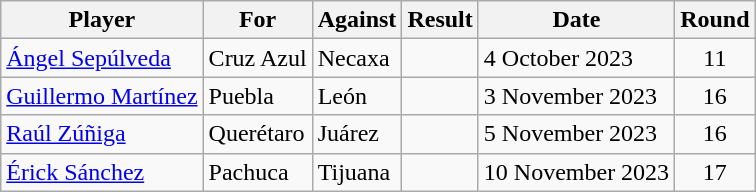<table class="wikitable sortable">
<tr>
<th>Player</th>
<th>For</th>
<th>Against</th>
<th>Result</th>
<th>Date</th>
<th>Round</th>
</tr>
<tr>
<td> <a href='#'>Ángel Sepúlveda</a></td>
<td>Cruz Azul</td>
<td>Necaxa</td>
<td align=center></td>
<td>4 October 2023</td>
<td align=center>11</td>
</tr>
<tr>
<td> <a href='#'>Guillermo Martínez</a></td>
<td>Puebla</td>
<td>León</td>
<td align=center></td>
<td>3 November 2023</td>
<td align=center>16</td>
</tr>
<tr>
<td> <a href='#'>Raúl Zúñiga</a></td>
<td>Querétaro</td>
<td>Juárez</td>
<td align=center></td>
<td>5 November 2023</td>
<td align=center>16</td>
</tr>
<tr>
<td> <a href='#'>Érick Sánchez</a></td>
<td>Pachuca</td>
<td>Tijuana</td>
<td align=center></td>
<td>10 November 2023</td>
<td align=center>17</td>
</tr>
</table>
